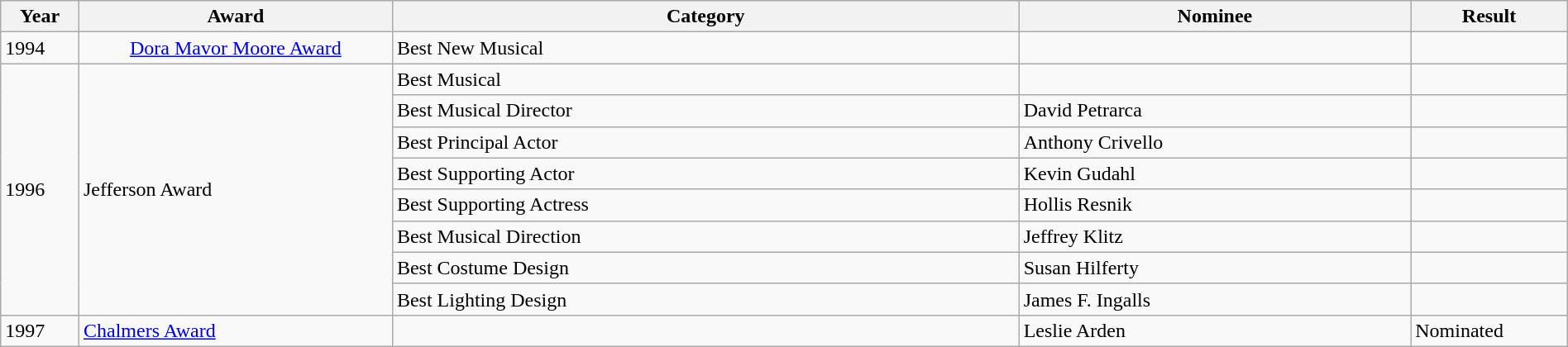<table class="wikitable" style="width:100%;">
<tr>
<th style="width:5%;">Year</th>
<th style="width:20%;">Award</th>
<th style="width:40%;">Category</th>
<th style="width:25%;">Nominee</th>
<th style="width:10%;">Result</th>
</tr>
<tr>
<td>1994</td>
<td style="text-align:center;"><a href='#'>Dora Mavor Moore Award</a></td>
<td>Best New Musical</td>
<td></td>
<td></td>
</tr>
<tr>
<td rowspan="8">1996</td>
<td rowspan="8">Jefferson Award</td>
<td>Best Musical</td>
<td></td>
<td></td>
</tr>
<tr>
<td>Best Musical Director</td>
<td>David Petrarca</td>
<td></td>
</tr>
<tr>
<td>Best Principal Actor</td>
<td>Anthony Crivello</td>
<td></td>
</tr>
<tr>
<td>Best Supporting Actor</td>
<td>Kevin Gudahl</td>
<td></td>
</tr>
<tr>
<td>Best Supporting Actress</td>
<td>Hollis Resnik</td>
<td></td>
</tr>
<tr>
<td>Best Musical Direction</td>
<td>Jeffrey Klitz</td>
<td></td>
</tr>
<tr>
<td>Best Costume Design</td>
<td>Susan Hilferty</td>
<td></td>
</tr>
<tr>
<td>Best Lighting Design</td>
<td>James F. Ingalls</td>
<td></td>
</tr>
<tr>
<td>1997</td>
<td><a href='#'>Chalmers Award</a></td>
<td></td>
<td>Leslie Arden</td>
<td>Nominated</td>
</tr>
</table>
